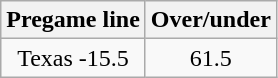<table class="wikitable" style="margin-left: auto; margin-right: auto; border: none; display: inline-table;">
<tr align="center">
<th style=>Pregame line</th>
<th style=>Over/under</th>
</tr>
<tr align="center">
<td>Texas -15.5</td>
<td>61.5</td>
</tr>
</table>
